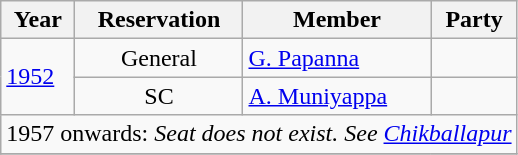<table class="wikitable sortable">
<tr>
<th>Year</th>
<th>Reservation</th>
<th>Member</th>
<th colspan="2">Party</th>
</tr>
<tr>
<td rowspan="2"><a href='#'>1952</a></td>
<td align="center">General</td>
<td><a href='#'>G. Papanna</a></td>
<td></td>
</tr>
<tr>
<td align="center">SC</td>
<td><a href='#'>A. Muniyappa</a></td>
</tr>
<tr>
<td colspan="6" align="center">1957 onwards: <em>Seat does not exist. See <a href='#'>Chikballapur</a></em></td>
</tr>
<tr>
</tr>
</table>
